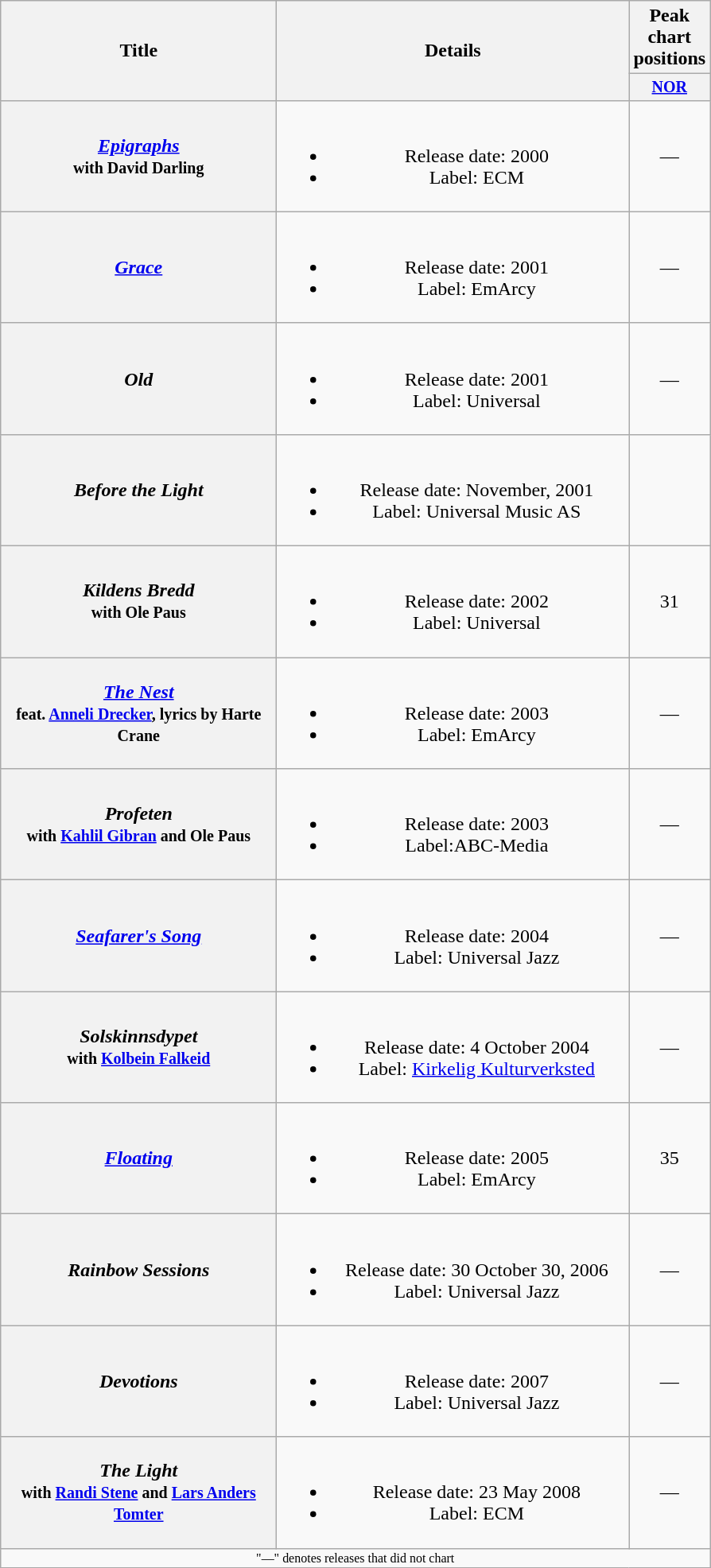<table class="wikitable plainrowheaders" style="text-align:center;">
<tr>
<th rowspan="2" style="width:14em;">Title</th>
<th rowspan="2" style="width:18em;">Details</th>
<th>Peak chart positions</th>
</tr>
<tr style="font-size:smaller;">
<th style="width:4em;"><a href='#'>NOR</a><br></th>
</tr>
<tr>
<th scope="row"><em><a href='#'>Epigraphs</a></em> <br><small>with David Darling</small></th>
<td><br><ul><li>Release date: 2000</li><li>Label: ECM</li></ul></td>
<td>—</td>
</tr>
<tr>
<th scope="row"><em><a href='#'>Grace</a></em></th>
<td><br><ul><li>Release date: 2001</li><li>Label: EmArcy</li></ul></td>
<td>—</td>
</tr>
<tr>
<th scope="row"><em>Old</em></th>
<td><br><ul><li>Release date:  2001</li><li>Label: Universal</li></ul></td>
<td>—</td>
</tr>
<tr>
<th scope="row"><em>Before the Light</em></th>
<td><br><ul><li>Release date: November, 2001</li><li>Label: Universal Music AS</li></ul></td>
<td></td>
</tr>
<tr>
<th scope="row"><em>Kildens Bredd</em> <br><small>with Ole Paus</small></th>
<td><br><ul><li>Release date: 2002</li><li>Label: Universal</li></ul></td>
<td>31</td>
</tr>
<tr>
<th scope="row"><em><a href='#'>The Nest</a></em><br> <small>feat. <a href='#'>Anneli Drecker</a>, lyrics by Harte Crane</small></th>
<td><br><ul><li>Release date: 2003</li><li>Label: EmArcy</li></ul></td>
<td>—</td>
</tr>
<tr>
<th scope="row"><em>Profeten</em><br><small> with <a href='#'>Kahlil Gibran</a> and Ole Paus</small></th>
<td><br><ul><li>Release date: 2003</li><li>Label:ABC-Media</li></ul></td>
<td>—</td>
</tr>
<tr>
<th scope="row"><em><a href='#'>Seafarer's Song</a></em></th>
<td><br><ul><li>Release date: 2004</li><li>Label: Universal Jazz</li></ul></td>
<td>—</td>
</tr>
<tr>
<th scope="row"><em>Solskinnsdypet</em><br><small>with <a href='#'>Kolbein Falkeid</a></small></th>
<td><br><ul><li>Release date: 4 October 2004</li><li>Label: <a href='#'>Kirkelig Kulturverksted</a></li></ul></td>
<td>—</td>
</tr>
<tr>
<th scope="row"><em><a href='#'>Floating</a></em></th>
<td><br><ul><li>Release date: 2005</li><li>Label: EmArcy</li></ul></td>
<td>35</td>
</tr>
<tr>
<th scope="row"><em>Rainbow Sessions</em></th>
<td><br><ul><li>Release date: 30 October 30, 2006</li><li>Label: Universal Jazz</li></ul></td>
<td>—</td>
</tr>
<tr>
<th scope="row"><em>Devotions</em></th>
<td><br><ul><li>Release date: 2007</li><li>Label: Universal Jazz</li></ul></td>
<td>—</td>
</tr>
<tr>
<th scope="row"><em>The Light</em><br><small> with <a href='#'>Randi Stene</a> and <a href='#'>Lars Anders Tomter</a></small></th>
<td><br><ul><li>Release date: 23 May 2008</li><li>Label: ECM</li></ul></td>
<td>—</td>
</tr>
<tr>
<td colspan="4" style="font-size:8pt">"—" denotes releases that did not chart</td>
</tr>
</table>
